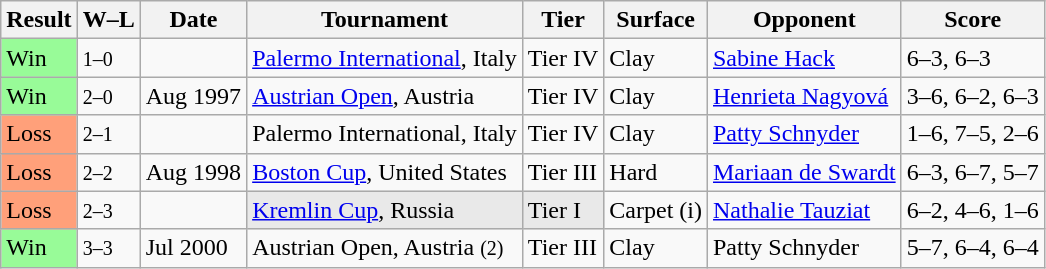<table class="sortable wikitable">
<tr>
<th>Result</th>
<th class="unsortable">W–L</th>
<th>Date</th>
<th>Tournament</th>
<th>Tier</th>
<th>Surface</th>
<th>Opponent</th>
<th class="unsortable">Score</th>
</tr>
<tr>
<td style="background:#98fb98;">Win</td>
<td><small>1–0</small></td>
<td><a href='#'></a></td>
<td><a href='#'>Palermo International</a>, Italy</td>
<td>Tier IV</td>
<td>Clay</td>
<td> <a href='#'>Sabine Hack</a></td>
<td>6–3, 6–3</td>
</tr>
<tr>
<td style="background:#98fb98;">Win</td>
<td><small>2–0</small></td>
<td>Aug 1997</td>
<td><a href='#'>Austrian Open</a>, Austria</td>
<td>Tier IV</td>
<td>Clay</td>
<td> <a href='#'>Henrieta Nagyová</a></td>
<td>3–6, 6–2, 6–3</td>
</tr>
<tr>
<td style="background:#ffa07a;">Loss</td>
<td><small>2–1</small></td>
<td><a href='#'></a></td>
<td>Palermo International, Italy</td>
<td>Tier IV</td>
<td>Clay</td>
<td> <a href='#'>Patty Schnyder</a></td>
<td>1–6, 7–5, 2–6</td>
</tr>
<tr>
<td style="background:#ffa07a;">Loss</td>
<td><small>2–2</small></td>
<td>Aug 1998</td>
<td><a href='#'>Boston Cup</a>, United States</td>
<td>Tier III</td>
<td>Hard</td>
<td> <a href='#'>Mariaan de Swardt</a></td>
<td>6–3, 6–7, 5–7</td>
</tr>
<tr>
<td style="background:#ffa07a;">Loss</td>
<td><small>2–3</small></td>
<td><a href='#'></a></td>
<td style="background:#e9e9e9;"><a href='#'>Kremlin Cup</a>, Russia</td>
<td style="background:#e9e9e9;">Tier I</td>
<td>Carpet (i)</td>
<td> <a href='#'>Nathalie Tauziat</a></td>
<td>6–2, 4–6, 1–6</td>
</tr>
<tr>
<td style="background:#98fb98;">Win</td>
<td><small>3–3</small></td>
<td>Jul 2000</td>
<td>Austrian Open, Austria <small>(2)</small></td>
<td>Tier III</td>
<td>Clay</td>
<td> Patty Schnyder</td>
<td>5–7, 6–4, 6–4</td>
</tr>
</table>
